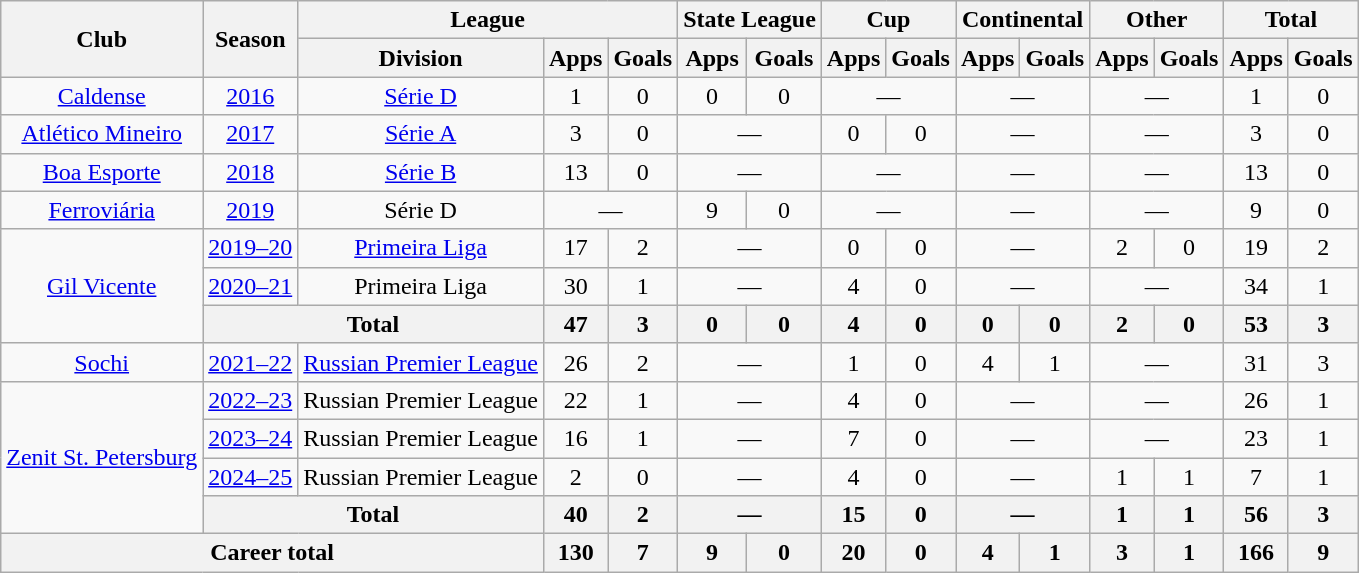<table class="wikitable" style="text-align: center;">
<tr>
<th rowspan="2">Club</th>
<th rowspan="2">Season</th>
<th colspan="3">League</th>
<th colspan="2">State League</th>
<th colspan="2">Cup</th>
<th colspan="2">Continental</th>
<th colspan="2">Other</th>
<th colspan="2">Total</th>
</tr>
<tr>
<th>Division</th>
<th>Apps</th>
<th>Goals</th>
<th>Apps</th>
<th>Goals</th>
<th>Apps</th>
<th>Goals</th>
<th>Apps</th>
<th>Goals</th>
<th>Apps</th>
<th>Goals</th>
<th>Apps</th>
<th>Goals</th>
</tr>
<tr>
<td align="center"><a href='#'>Caldense</a></td>
<td><a href='#'>2016</a></td>
<td><a href='#'>Série D</a></td>
<td>1</td>
<td>0</td>
<td>0</td>
<td>0</td>
<td colspan="2">—</td>
<td colspan="2">—</td>
<td colspan="2">—</td>
<td>1</td>
<td>0</td>
</tr>
<tr>
<td align="center"><a href='#'>Atlético Mineiro</a></td>
<td><a href='#'>2017</a></td>
<td><a href='#'>Série A</a></td>
<td>3</td>
<td>0</td>
<td colspan="2">—</td>
<td>0</td>
<td>0</td>
<td colspan="2">—</td>
<td colspan="2">—</td>
<td>3</td>
<td>0</td>
</tr>
<tr>
<td align="center"><a href='#'>Boa Esporte</a></td>
<td><a href='#'>2018</a></td>
<td><a href='#'>Série B</a></td>
<td>13</td>
<td>0</td>
<td colspan="2">—</td>
<td colspan="2">—</td>
<td colspan="2">—</td>
<td colspan="2">—</td>
<td>13</td>
<td>0</td>
</tr>
<tr>
<td align="center"><a href='#'>Ferroviária</a></td>
<td><a href='#'>2019</a></td>
<td>Série D</td>
<td colspan="2">—</td>
<td>9</td>
<td>0</td>
<td colspan="2">—</td>
<td colspan="2">—</td>
<td colspan="2">—</td>
<td>9</td>
<td>0</td>
</tr>
<tr>
<td align="center" rowspan="3"><a href='#'>Gil Vicente</a></td>
<td><a href='#'>2019–20</a></td>
<td><a href='#'>Primeira Liga</a></td>
<td>17</td>
<td>2</td>
<td colspan="2">—</td>
<td>0</td>
<td>0</td>
<td colspan="2">—</td>
<td>2</td>
<td>0</td>
<td>19</td>
<td>2</td>
</tr>
<tr>
<td><a href='#'>2020–21</a></td>
<td>Primeira Liga</td>
<td>30</td>
<td>1</td>
<td colspan="2">—</td>
<td>4</td>
<td>0</td>
<td colspan="2">—</td>
<td colspan="2">—</td>
<td>34</td>
<td>1</td>
</tr>
<tr>
<th colspan="2">Total</th>
<th>47</th>
<th>3</th>
<th>0</th>
<th>0</th>
<th>4</th>
<th>0</th>
<th>0</th>
<th>0</th>
<th>2</th>
<th>0</th>
<th>53</th>
<th>3</th>
</tr>
<tr>
<td><a href='#'>Sochi</a></td>
<td><a href='#'>2021–22</a></td>
<td><a href='#'>Russian Premier League</a></td>
<td>26</td>
<td>2</td>
<td colspan="2">—</td>
<td>1</td>
<td>0</td>
<td>4</td>
<td>1</td>
<td colspan="2">—</td>
<td>31</td>
<td>3</td>
</tr>
<tr>
<td rowspan="4"><a href='#'>Zenit St. Petersburg</a></td>
<td><a href='#'>2022–23</a></td>
<td>Russian Premier League</td>
<td>22</td>
<td>1</td>
<td colspan="2">—</td>
<td>4</td>
<td>0</td>
<td colspan="2">—</td>
<td colspan="2">—</td>
<td>26</td>
<td>1</td>
</tr>
<tr>
<td><a href='#'>2023–24</a></td>
<td>Russian Premier League</td>
<td>16</td>
<td>1</td>
<td colspan="2">—</td>
<td>7</td>
<td>0</td>
<td colspan="2">—</td>
<td colspan="2">—</td>
<td>23</td>
<td>1</td>
</tr>
<tr>
<td><a href='#'>2024–25</a></td>
<td>Russian Premier League</td>
<td>2</td>
<td>0</td>
<td colspan="2">—</td>
<td>4</td>
<td>0</td>
<td colspan="2">—</td>
<td>1</td>
<td>1</td>
<td>7</td>
<td>1</td>
</tr>
<tr>
<th colspan="2">Total</th>
<th>40</th>
<th>2</th>
<th colspan="2">—</th>
<th>15</th>
<th>0</th>
<th colspan="2">—</th>
<th>1</th>
<th>1</th>
<th>56</th>
<th>3</th>
</tr>
<tr>
<th colspan="3">Career total</th>
<th>130</th>
<th>7</th>
<th>9</th>
<th>0</th>
<th>20</th>
<th>0</th>
<th>4</th>
<th>1</th>
<th>3</th>
<th>1</th>
<th>166</th>
<th>9</th>
</tr>
</table>
